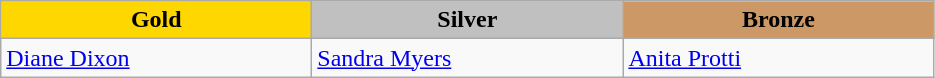<table class="wikitable" style="text-align:left">
<tr align="center">
<td width=200 bgcolor=gold><strong>Gold</strong></td>
<td width=200 bgcolor=silver><strong>Silver</strong></td>
<td width=200 bgcolor=CC9966><strong>Bronze</strong></td>
</tr>
<tr>
<td><a href='#'>Diane Dixon</a><br><em></em></td>
<td><a href='#'>Sandra Myers</a><br><em></em></td>
<td><a href='#'>Anita Protti</a><br><em></em></td>
</tr>
</table>
